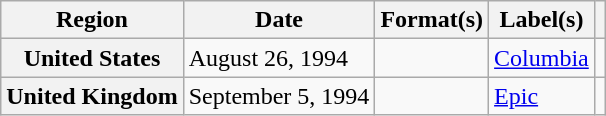<table class="wikitable plainrowheaders">
<tr>
<th scope="col">Region</th>
<th scope="col">Date</th>
<th scope="col">Format(s)</th>
<th scope="col">Label(s)</th>
<th scope="col"></th>
</tr>
<tr>
<th scope="row">United States</th>
<td>August 26, 1994</td>
<td></td>
<td><a href='#'>Columbia</a></td>
<td></td>
</tr>
<tr>
<th scope="row">United Kingdom</th>
<td>September 5, 1994</td>
<td></td>
<td><a href='#'>Epic</a></td>
<td></td>
</tr>
</table>
